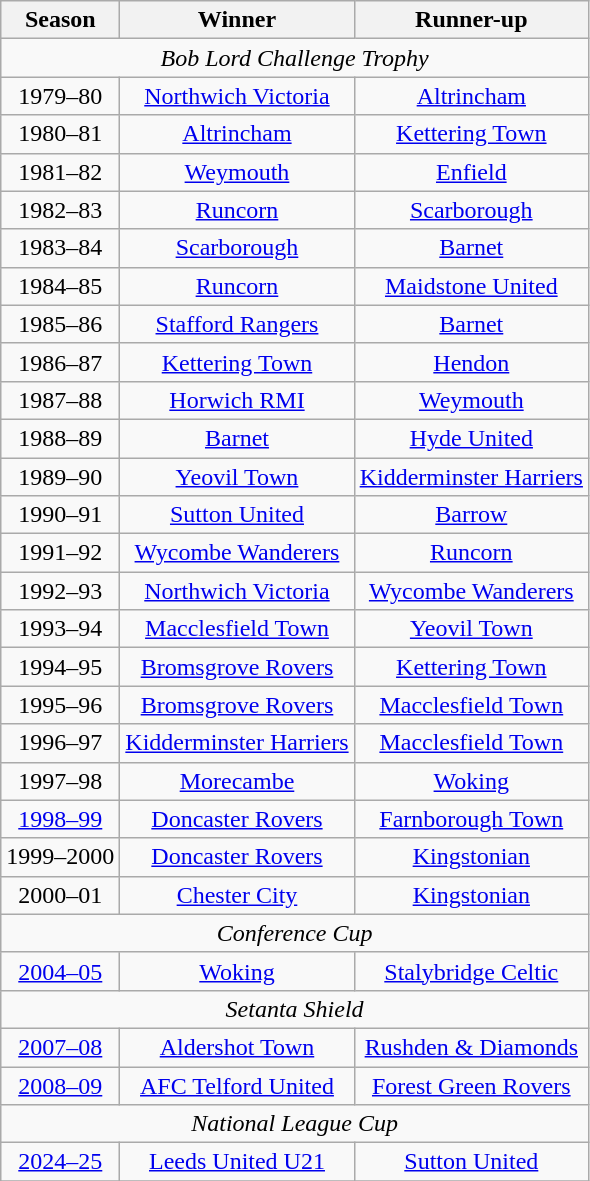<table class="wikitable" style="text-align: center;">
<tr>
<th>Season</th>
<th>Winner</th>
<th>Runner-up</th>
</tr>
<tr>
<td colspan="3"><em>Bob Lord Challenge Trophy</em></td>
</tr>
<tr>
<td>1979–80</td>
<td><a href='#'>Northwich Victoria</a></td>
<td><a href='#'>Altrincham</a></td>
</tr>
<tr>
<td>1980–81</td>
<td><a href='#'>Altrincham</a></td>
<td><a href='#'>Kettering Town</a></td>
</tr>
<tr>
<td>1981–82</td>
<td><a href='#'>Weymouth</a></td>
<td><a href='#'>Enfield</a></td>
</tr>
<tr>
<td>1982–83</td>
<td><a href='#'>Runcorn</a></td>
<td><a href='#'>Scarborough</a></td>
</tr>
<tr>
<td>1983–84</td>
<td><a href='#'>Scarborough</a></td>
<td><a href='#'>Barnet</a></td>
</tr>
<tr>
<td>1984–85</td>
<td><a href='#'>Runcorn</a></td>
<td><a href='#'>Maidstone United</a></td>
</tr>
<tr>
<td>1985–86</td>
<td><a href='#'>Stafford Rangers</a></td>
<td><a href='#'>Barnet</a></td>
</tr>
<tr>
<td>1986–87</td>
<td><a href='#'>Kettering Town</a></td>
<td><a href='#'>Hendon</a></td>
</tr>
<tr>
<td>1987–88</td>
<td><a href='#'>Horwich RMI</a></td>
<td><a href='#'>Weymouth</a></td>
</tr>
<tr>
<td>1988–89</td>
<td><a href='#'>Barnet</a></td>
<td><a href='#'>Hyde United</a></td>
</tr>
<tr>
<td>1989–90</td>
<td><a href='#'>Yeovil Town</a></td>
<td><a href='#'>Kidderminster Harriers</a></td>
</tr>
<tr>
<td>1990–91</td>
<td><a href='#'>Sutton United</a></td>
<td><a href='#'>Barrow</a></td>
</tr>
<tr>
<td>1991–92</td>
<td><a href='#'>Wycombe Wanderers</a></td>
<td><a href='#'>Runcorn</a></td>
</tr>
<tr>
<td>1992–93</td>
<td><a href='#'>Northwich Victoria</a></td>
<td><a href='#'>Wycombe Wanderers</a></td>
</tr>
<tr>
<td>1993–94</td>
<td><a href='#'>Macclesfield Town</a></td>
<td><a href='#'>Yeovil Town</a></td>
</tr>
<tr>
<td>1994–95</td>
<td><a href='#'>Bromsgrove Rovers</a></td>
<td><a href='#'>Kettering Town</a></td>
</tr>
<tr>
<td>1995–96</td>
<td><a href='#'>Bromsgrove Rovers</a></td>
<td><a href='#'>Macclesfield Town</a></td>
</tr>
<tr>
<td>1996–97</td>
<td><a href='#'>Kidderminster Harriers</a></td>
<td><a href='#'>Macclesfield Town</a></td>
</tr>
<tr>
<td>1997–98</td>
<td><a href='#'>Morecambe</a></td>
<td><a href='#'>Woking</a></td>
</tr>
<tr>
<td><a href='#'>1998–99</a></td>
<td><a href='#'>Doncaster Rovers</a></td>
<td><a href='#'>Farnborough Town</a></td>
</tr>
<tr>
<td>1999–2000</td>
<td><a href='#'>Doncaster Rovers</a></td>
<td><a href='#'>Kingstonian</a></td>
</tr>
<tr>
<td>2000–01</td>
<td><a href='#'>Chester City</a></td>
<td><a href='#'>Kingstonian</a></td>
</tr>
<tr>
<td colspan="3"><em>Conference Cup</em></td>
</tr>
<tr>
<td><a href='#'>2004–05</a></td>
<td><a href='#'>Woking</a></td>
<td><a href='#'>Stalybridge Celtic</a></td>
</tr>
<tr>
<td colspan="3"><em>Setanta Shield</em></td>
</tr>
<tr>
<td><a href='#'>2007–08</a></td>
<td><a href='#'>Aldershot Town</a></td>
<td><a href='#'>Rushden & Diamonds</a></td>
</tr>
<tr>
<td><a href='#'>2008–09</a></td>
<td><a href='#'>AFC Telford United</a></td>
<td><a href='#'>Forest Green Rovers</a></td>
</tr>
<tr>
<td colspan="3"><em>National League Cup</em></td>
</tr>
<tr>
<td><a href='#'>2024–25</a></td>
<td><a href='#'>Leeds United U21</a></td>
<td><a href='#'>Sutton United</a></td>
</tr>
<tr>
</tr>
</table>
